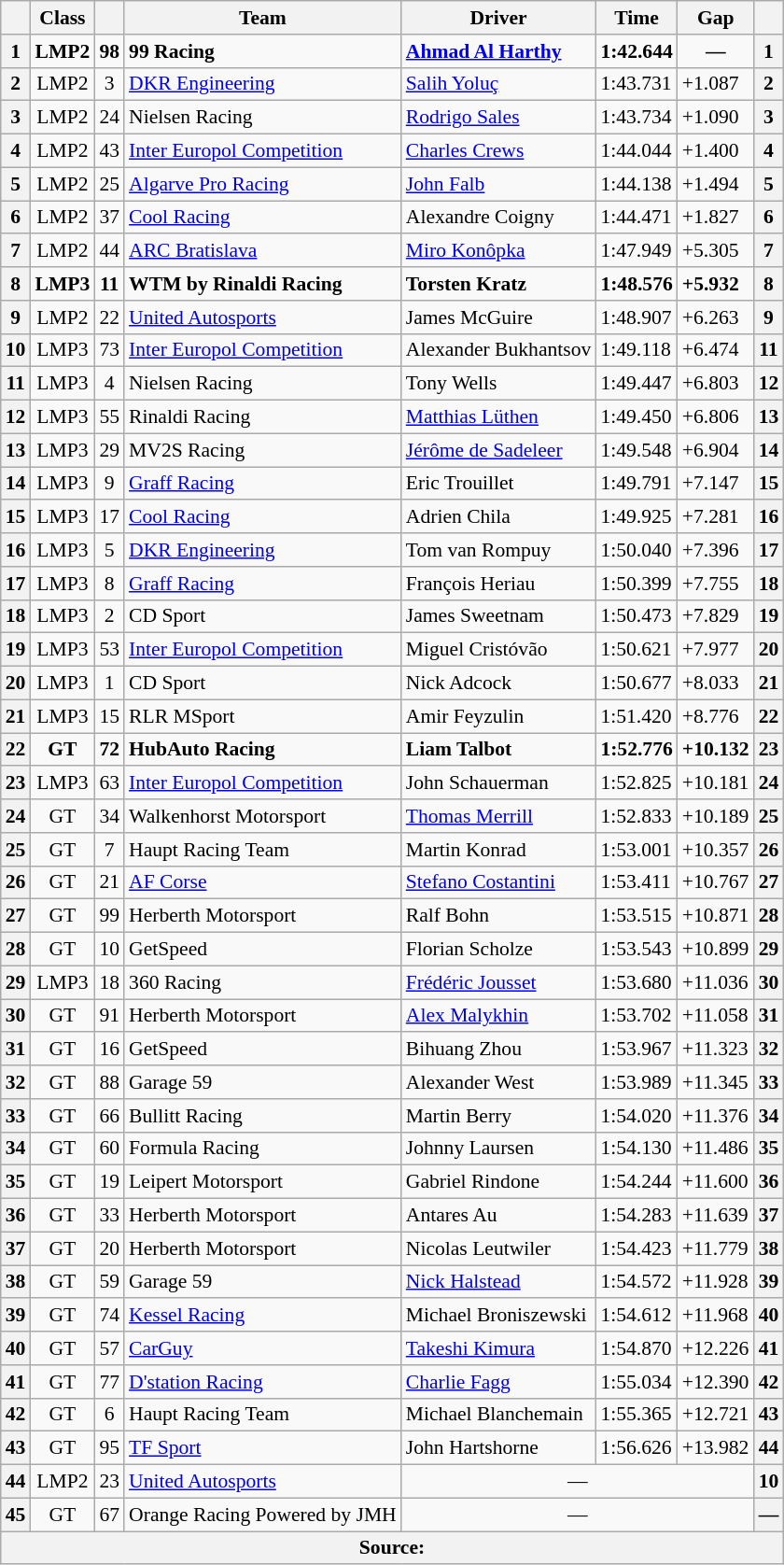<table class="wikitable sortable" style="font-size: 90%;">
<tr>
<th></th>
<th class="unsortable">Class</th>
<th class="unsortable"></th>
<th class="unsortable">Team</th>
<th class="unsortable">Driver</th>
<th class="unsortable">Time</th>
<th class="unsortable">Gap</th>
<th></th>
</tr>
<tr style="font-weight: bold;">
<th>1</th>
<td align="center">LMP2</td>
<td align="center">98</td>
<td> 99 Racing</td>
<td> <a href='#'>Ahmad Al Harthy</a></td>
<td>1:42.644</td>
<td align="center">—</td>
<th>1</th>
</tr>
<tr>
<th>2</th>
<td align="center">LMP2</td>
<td align="center">3</td>
<td> <a href='#'>DKR Engineering</a></td>
<td> <a href='#'>Salih Yoluç</a></td>
<td>1:43.731</td>
<td>+1.087</td>
<th>2</th>
</tr>
<tr>
<th>3</th>
<td align="center">LMP2</td>
<td align="center">24</td>
<td> Nielsen Racing</td>
<td> <a href='#'>Rodrigo Sales</a></td>
<td>1:43.734</td>
<td>+1.090</td>
<th>3</th>
</tr>
<tr>
<th>4</th>
<td align="center">LMP2</td>
<td align="center">43</td>
<td> <a href='#'>Inter Europol Competition</a></td>
<td> <a href='#'>Charles Crews</a></td>
<td>1:44.044</td>
<td>+1.400</td>
<th>4</th>
</tr>
<tr>
<th>5</th>
<td align="center">LMP2</td>
<td align="center">25</td>
<td> <a href='#'>Algarve Pro Racing</a></td>
<td> <a href='#'>John Falb</a></td>
<td>1:44.138</td>
<td>+1.494</td>
<th>5</th>
</tr>
<tr>
<th>6</th>
<td align="center">LMP2</td>
<td align="center">37</td>
<td> <a href='#'>Cool Racing</a></td>
<td> Alexandre Coigny</td>
<td>1:44.471</td>
<td>+1.827</td>
<th>6</th>
</tr>
<tr>
<th>7</th>
<td align="center">LMP2</td>
<td align="center">44</td>
<td> <a href='#'>ARC Bratislava</a></td>
<td> <a href='#'>Miro Konôpka</a></td>
<td>1:47.949</td>
<td>+5.305</td>
<th>7</th>
</tr>
<tr style="font-weight: bold;">
<th>8</th>
<td align="center">LMP3</td>
<td align="center">11</td>
<td> WTM by Rinaldi Racing</td>
<td> Torsten Kratz</td>
<td>1:48.576</td>
<td>+5.932</td>
<th>8</th>
</tr>
<tr>
<th>9</th>
<td align="center">LMP2</td>
<td align="center">22</td>
<td> <a href='#'>United Autosports</a></td>
<td> James McGuire</td>
<td>1:48.907</td>
<td>+6.263</td>
<th>9</th>
</tr>
<tr>
<th>10</th>
<td align="center">LMP3</td>
<td align="center">73</td>
<td> <a href='#'>Inter Europol Competition</a></td>
<td> Alexander Bukhantsov</td>
<td>1:49.118</td>
<td>+6.474</td>
<th>11</th>
</tr>
<tr>
<th>11</th>
<td align="center">LMP3</td>
<td align="center">4</td>
<td> Nielsen Racing</td>
<td> Tony Wells</td>
<td>1:49.447</td>
<td>+6.803</td>
<th>12</th>
</tr>
<tr>
<th>12</th>
<td align="center">LMP3</td>
<td align="center">55</td>
<td> Rinaldi Racing</td>
<td> <a href='#'>Matthias Lüthen</a></td>
<td>1:49.450</td>
<td>+6.806</td>
<th>13</th>
</tr>
<tr>
<th>13</th>
<td align="center">LMP3</td>
<td align="center">29</td>
<td> MV2S Racing</td>
<td> <a href='#'>Jérôme de Sadeleer</a></td>
<td>1:49.548</td>
<td>+6.904</td>
<th>14</th>
</tr>
<tr>
<th>14</th>
<td align="center">LMP3</td>
<td align="center">9</td>
<td> <a href='#'>Graff Racing</a></td>
<td> Eric Trouillet</td>
<td>1:49.791</td>
<td>+7.147</td>
<th>15</th>
</tr>
<tr>
<th>15</th>
<td align="center">LMP3</td>
<td align="center">17</td>
<td> <a href='#'>Cool Racing</a></td>
<td> Adrien Chila</td>
<td>1:49.925</td>
<td>+7.281</td>
<th>16</th>
</tr>
<tr>
<th>16</th>
<td align="center">LMP3</td>
<td align="center">5</td>
<td> <a href='#'>DKR Engineering</a></td>
<td> Tom van Rompuy</td>
<td>1:50.040</td>
<td>+7.396</td>
<th>17</th>
</tr>
<tr>
<th>17</th>
<td align="center">LMP3</td>
<td align="center">8</td>
<td> <a href='#'>Graff Racing</a></td>
<td> François Heriau</td>
<td>1:50.399</td>
<td>+7.755</td>
<th>18</th>
</tr>
<tr>
<th>18</th>
<td align="center">LMP3</td>
<td align="center">2</td>
<td> CD Sport</td>
<td> James Sweetnam</td>
<td>1:50.473</td>
<td>+7.829</td>
<th>19</th>
</tr>
<tr>
<th>19</th>
<td align="center">LMP3</td>
<td align="center">53</td>
<td> <a href='#'>Inter Europol Competition</a></td>
<td> Miguel Cristóvão</td>
<td>1:50.621</td>
<td>+7.977</td>
<th>20</th>
</tr>
<tr>
<th>20</th>
<td align="center">LMP3</td>
<td align="center">1</td>
<td> CD Sport</td>
<td> Nick Adcock</td>
<td>1:50.677</td>
<td>+8.033</td>
<th>21</th>
</tr>
<tr>
<th>21</th>
<td align="center">LMP3</td>
<td align="center">15</td>
<td> RLR MSport</td>
<td> Amir Feyzulin</td>
<td>1:51.420</td>
<td>+8.776</td>
<th>22</th>
</tr>
<tr style="font-weight: bold;">
<th>22</th>
<td align="center">GT</td>
<td align="center">72</td>
<td> HubAuto Racing</td>
<td> Liam Talbot</td>
<td>1:52.776</td>
<td>+10.132</td>
<th>23</th>
</tr>
<tr>
<th>23</th>
<td align="center">LMP3</td>
<td align="center">63</td>
<td> <a href='#'>Inter Europol Competition</a></td>
<td> John Schauerman</td>
<td>1:52.825</td>
<td>+10.181</td>
<th>24</th>
</tr>
<tr>
<th>24</th>
<td align="center">GT</td>
<td align="center">34</td>
<td> Walkenhorst Motorsport</td>
<td> <a href='#'>Thomas Merrill</a></td>
<td>1:52.833</td>
<td>+10.189</td>
<th>25</th>
</tr>
<tr>
<th>25</th>
<td align="center">GT</td>
<td align="center">7</td>
<td> Haupt Racing Team</td>
<td> Martin Konrad</td>
<td>1:53.001</td>
<td>+10.357</td>
<th>26</th>
</tr>
<tr>
<th>26</th>
<td align="center">GT</td>
<td align="center">21</td>
<td> <a href='#'>AF Corse</a></td>
<td> <a href='#'>Stefano Costantini</a></td>
<td>1:53.411</td>
<td>+10.767</td>
<th>27</th>
</tr>
<tr>
<th>27</th>
<td align="center">GT</td>
<td align="center">99</td>
<td> Herberth Motorsport</td>
<td> Ralf Bohn</td>
<td>1:53.515</td>
<td>+10.871</td>
<th>28</th>
</tr>
<tr>
<th>28</th>
<td align="center">GT</td>
<td align="center">10</td>
<td> GetSpeed</td>
<td> Florian Scholze</td>
<td>1:53.543</td>
<td>+10.899</td>
<th>29</th>
</tr>
<tr>
<th>29</th>
<td align="center">LMP3</td>
<td align="center">18</td>
<td> 360 Racing</td>
<td> <a href='#'>Frédéric Jousset</a></td>
<td>1:53.680</td>
<td>+11.036</td>
<th>30</th>
</tr>
<tr>
<th>30</th>
<td align="center">GT</td>
<td align="center">91</td>
<td> Herberth Motorsport</td>
<td> <a href='#'>Alex Malykhin</a></td>
<td>1:53.702</td>
<td>+11.058</td>
<th>31</th>
</tr>
<tr>
<th>31</th>
<td align="center">GT</td>
<td align="center">16</td>
<td> GetSpeed</td>
<td> Bihuang Zhou</td>
<td>1:53.967</td>
<td>+11.323</td>
<th>32</th>
</tr>
<tr>
<th>32</th>
<td align="center">GT</td>
<td align="center">88</td>
<td> Garage 59</td>
<td> Alexander West</td>
<td>1:53.989</td>
<td>+11.345</td>
<th>33</th>
</tr>
<tr>
<th>33</th>
<td align="center">GT</td>
<td align="center">66</td>
<td> Bullitt Racing</td>
<td> Martin Berry</td>
<td>1:54.020</td>
<td>+11.376</td>
<th>34</th>
</tr>
<tr>
<th>34</th>
<td align="center">GT</td>
<td align="center">60</td>
<td> Formula Racing</td>
<td> Johnny Laursen</td>
<td>1:54.130</td>
<td>+11.486</td>
<th>35</th>
</tr>
<tr>
<th>35</th>
<td align="center">GT</td>
<td align="center">19</td>
<td> Leipert Motorsport</td>
<td> Gabriel Rindone</td>
<td>1:54.244</td>
<td>+11.600</td>
<th>36</th>
</tr>
<tr>
<th>36</th>
<td align="center">GT</td>
<td align="center">33</td>
<td> Herberth Motorsport</td>
<td> Antares Au</td>
<td>1:54.283</td>
<td>+11.639</td>
<th>37</th>
</tr>
<tr>
<th>37</th>
<td align="center">GT</td>
<td align="center">20</td>
<td> Herberth Motorsport</td>
<td> Nicolas Leutwiler</td>
<td>1:54.423</td>
<td>+11.779</td>
<th>38</th>
</tr>
<tr>
<th>38</th>
<td align="center">GT</td>
<td align="center">59</td>
<td> Garage 59</td>
<td> <a href='#'>Nick Halstead</a></td>
<td>1:54.572</td>
<td>+11.928</td>
<th>39</th>
</tr>
<tr>
<th>39</th>
<td align="center">GT</td>
<td align="center">74</td>
<td> <a href='#'>Kessel Racing</a></td>
<td> Michael Broniszewski</td>
<td>1:54.612</td>
<td>+11.968</td>
<th>40</th>
</tr>
<tr>
<th>40</th>
<td align="center">GT</td>
<td align="center">57</td>
<td> <a href='#'>CarGuy</a></td>
<td> <a href='#'>Takeshi Kimura</a></td>
<td>1:54.870</td>
<td>+12.226</td>
<th>41</th>
</tr>
<tr>
<th>41</th>
<td align="center">GT</td>
<td align="center">77</td>
<td> <a href='#'>D'station Racing</a></td>
<td> <a href='#'>Charlie Fagg</a></td>
<td>1:55.034</td>
<td>+12.390</td>
<th>42</th>
</tr>
<tr>
<th>42</th>
<td align="center">GT</td>
<td align="center">6</td>
<td> Haupt Racing Team</td>
<td> Michael Blanchemain</td>
<td>1:55.365</td>
<td>+12.721</td>
<th>43</th>
</tr>
<tr>
<th>43</th>
<td align="center">GT</td>
<td align="center">95</td>
<td> <a href='#'>TF Sport</a></td>
<td> John Hartshorne</td>
<td>1:56.626</td>
<td>+13.982</td>
<th>44</th>
</tr>
<tr>
<th>44</th>
<td align="center">LMP2</td>
<td align="center">23</td>
<td> <a href='#'>United Autosports</a></td>
<td colspan="3" align="center">—</td>
<th>10</th>
</tr>
<tr>
<th>45</th>
<td align="center">GT</td>
<td align="center">67</td>
<td> Orange Racing Powered by JMH</td>
<td colspan="3" align="center">—</td>
<th>—</th>
</tr>
<tr>
<th colspan="8">Source:</th>
</tr>
</table>
